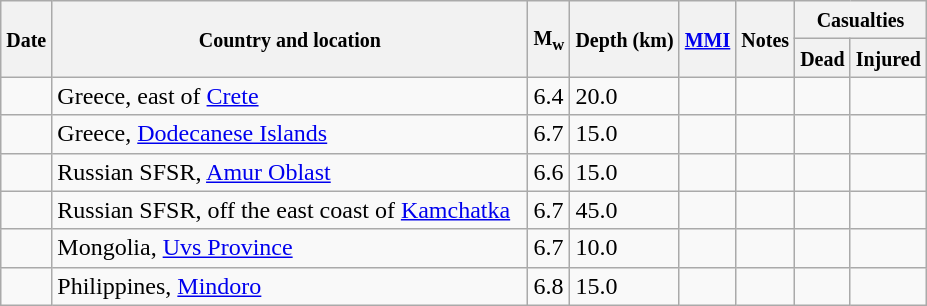<table class="wikitable sortable sort-under" style="border:1px black; margin-left:1em;">
<tr>
<th rowspan="2"><small>Date</small></th>
<th rowspan="2" style="width: 310px"><small>Country and location</small></th>
<th rowspan="2"><small>M<sub>w</sub></small></th>
<th rowspan="2"><small>Depth (km)</small></th>
<th rowspan="2"><small><a href='#'>MMI</a></small></th>
<th rowspan="2" class="unsortable"><small>Notes</small></th>
<th colspan="2"><small>Casualties</small></th>
</tr>
<tr>
<th><small>Dead</small></th>
<th><small>Injured</small></th>
</tr>
<tr>
<td></td>
<td>Greece, east of <a href='#'>Crete</a></td>
<td>6.4</td>
<td>20.0</td>
<td></td>
<td></td>
<td></td>
<td></td>
</tr>
<tr>
<td></td>
<td>Greece, <a href='#'>Dodecanese Islands</a></td>
<td>6.7</td>
<td>15.0</td>
<td></td>
<td></td>
<td></td>
<td></td>
</tr>
<tr>
<td></td>
<td>Russian SFSR, <a href='#'>Amur Oblast</a></td>
<td>6.6</td>
<td>15.0</td>
<td></td>
<td></td>
<td></td>
<td></td>
</tr>
<tr>
<td></td>
<td>Russian SFSR, off the east coast of <a href='#'>Kamchatka</a></td>
<td>6.7</td>
<td>45.0</td>
<td></td>
<td></td>
<td></td>
<td></td>
</tr>
<tr>
<td></td>
<td>Mongolia, <a href='#'>Uvs Province</a></td>
<td>6.7</td>
<td>10.0</td>
<td></td>
<td></td>
<td></td>
<td></td>
</tr>
<tr>
<td></td>
<td>Philippines, <a href='#'>Mindoro</a></td>
<td>6.8</td>
<td>15.0</td>
<td></td>
<td></td>
<td></td>
<td></td>
</tr>
</table>
